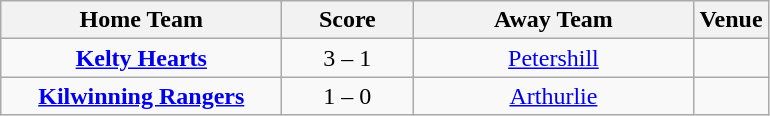<table class="wikitable" style="text-align: center">
<tr>
<th width=180>Home Team</th>
<th width=80>Score</th>
<th width=180>Away Team</th>
<th>Venue</th>
</tr>
<tr>
<td><strong><a href='#'>Kelty Hearts</a></strong></td>
<td>3 – 1</td>
<td><a href='#'>Petershill</a></td>
<td></td>
</tr>
<tr>
<td><strong><a href='#'>Kilwinning Rangers</a></strong></td>
<td>1 – 0</td>
<td><a href='#'>Arthurlie</a></td>
<td></td>
</tr>
</table>
